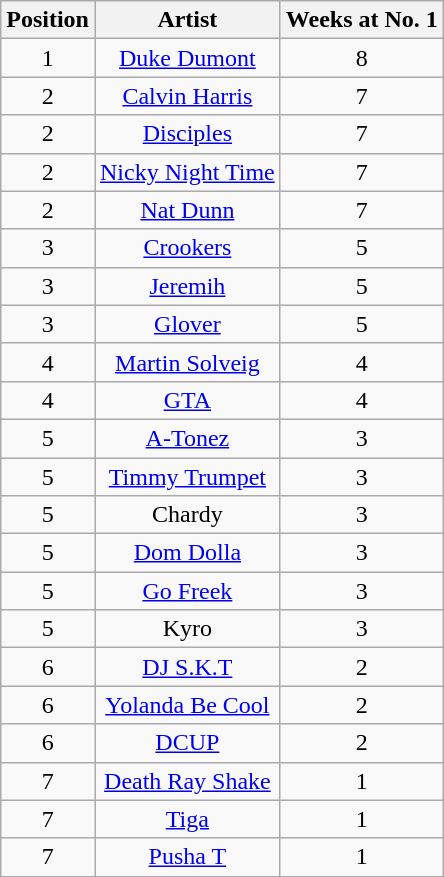<table class="wikitable">
<tr>
<th style="text-align: center;">Position</th>
<th style="text-align: center;">Artist</th>
<th style="text-align: center;">Weeks at No. 1</th>
</tr>
<tr>
<td style="text-align: center;">1</td>
<td style="text-align: center;"><a href='#'>Duke Dumont</a></td>
<td style="text-align: center;">8</td>
</tr>
<tr>
<td style="text-align: center;">2</td>
<td style="text-align: center;"><a href='#'>Calvin Harris</a></td>
<td style="text-align: center;">7</td>
</tr>
<tr>
<td style="text-align: center;">2</td>
<td style="text-align: center;"><a href='#'>Disciples</a></td>
<td style="text-align: center;">7</td>
</tr>
<tr>
<td style="text-align: center;">2</td>
<td style="text-align: center;"><a href='#'>Nicky Night Time</a></td>
<td style="text-align: center;">7</td>
</tr>
<tr>
<td style="text-align: center;">2</td>
<td style="text-align: center;"><a href='#'>Nat Dunn</a></td>
<td style="text-align: center;">7</td>
</tr>
<tr>
<td style="text-align: center;">3</td>
<td style="text-align: center;"><a href='#'>Crookers</a></td>
<td style="text-align: center;">5</td>
</tr>
<tr>
<td style="text-align: center;">3</td>
<td style="text-align: center;"><a href='#'>Jeremih</a></td>
<td style="text-align: center;">5</td>
</tr>
<tr>
<td style="text-align: center;">3</td>
<td style="text-align: center;"><a href='#'>Glover</a></td>
<td style="text-align: center;">5</td>
</tr>
<tr>
<td style="text-align: center;">4</td>
<td style="text-align: center;"><a href='#'>Martin Solveig</a></td>
<td style="text-align: center;">4</td>
</tr>
<tr>
<td style="text-align: center;">4</td>
<td style="text-align: center;"><a href='#'>GTA</a></td>
<td style="text-align: center;">4</td>
</tr>
<tr>
<td style="text-align: center;">5</td>
<td style="text-align: center;"><a href='#'>A-Tonez</a></td>
<td style="text-align: center;">3</td>
</tr>
<tr>
<td style="text-align: center;">5</td>
<td style="text-align: center;"><a href='#'>Timmy Trumpet</a></td>
<td style="text-align: center;">3</td>
</tr>
<tr>
<td style="text-align: center;">5</td>
<td style="text-align: center;">Chardy</td>
<td style="text-align: center;">3</td>
</tr>
<tr>
<td style="text-align: center;">5</td>
<td style="text-align: center;"><a href='#'>Dom Dolla</a></td>
<td style="text-align: center;">3</td>
</tr>
<tr>
<td style="text-align: center;">5</td>
<td style="text-align: center;"><a href='#'>Go Freek</a></td>
<td style="text-align: center;">3</td>
</tr>
<tr>
<td style="text-align: center;">5</td>
<td style="text-align: center;">Kyro</td>
<td style="text-align: center;">3</td>
</tr>
<tr>
<td style="text-align: center;">6</td>
<td style="text-align: center;"><a href='#'>DJ S.K.T</a></td>
<td style="text-align: center;">2</td>
</tr>
<tr>
<td style="text-align: center;">6</td>
<td style="text-align: center;"><a href='#'>Yolanda Be Cool</a></td>
<td style="text-align: center;">2</td>
</tr>
<tr>
<td style="text-align: center;">6</td>
<td style="text-align: center;"><a href='#'>DCUP</a></td>
<td style="text-align: center;">2</td>
</tr>
<tr>
<td style="text-align: center;">7</td>
<td style="text-align: center;"><a href='#'>Death Ray Shake</a></td>
<td style="text-align: center;">1</td>
</tr>
<tr>
<td style="text-align: center;">7</td>
<td style="text-align: center;"><a href='#'>Tiga</a></td>
<td style="text-align: center;">1</td>
</tr>
<tr>
<td style="text-align: center;">7</td>
<td style="text-align: center;"><a href='#'>Pusha T</a></td>
<td style="text-align: center;">1</td>
</tr>
</table>
